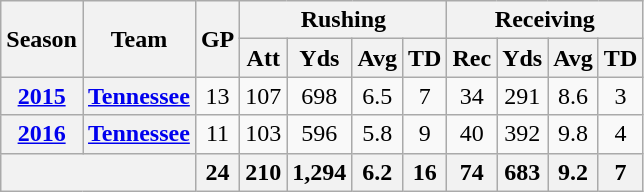<table class="wikitable" style="text-align:center;">
<tr>
<th rowspan="2">Season</th>
<th rowspan="2">Team</th>
<th rowspan="2">GP</th>
<th colspan="4">Rushing</th>
<th colspan="4">Receiving</th>
</tr>
<tr>
<th>Att</th>
<th>Yds</th>
<th>Avg</th>
<th>TD</th>
<th>Rec</th>
<th>Yds</th>
<th>Avg</th>
<th>TD</th>
</tr>
<tr>
<th><a href='#'>2015</a></th>
<th><a href='#'>Tennessee</a></th>
<td>13</td>
<td>107</td>
<td>698</td>
<td>6.5</td>
<td>7</td>
<td>34</td>
<td>291</td>
<td>8.6</td>
<td>3</td>
</tr>
<tr>
<th><a href='#'>2016</a></th>
<th><a href='#'>Tennessee</a></th>
<td>11</td>
<td>103</td>
<td>596</td>
<td>5.8</td>
<td>9</td>
<td>40</td>
<td>392</td>
<td>9.8</td>
<td>4</td>
</tr>
<tr>
<th colspan="2"></th>
<th>24</th>
<th>210</th>
<th>1,294</th>
<th>6.2</th>
<th>16</th>
<th>74</th>
<th>683</th>
<th>9.2</th>
<th>7</th>
</tr>
</table>
